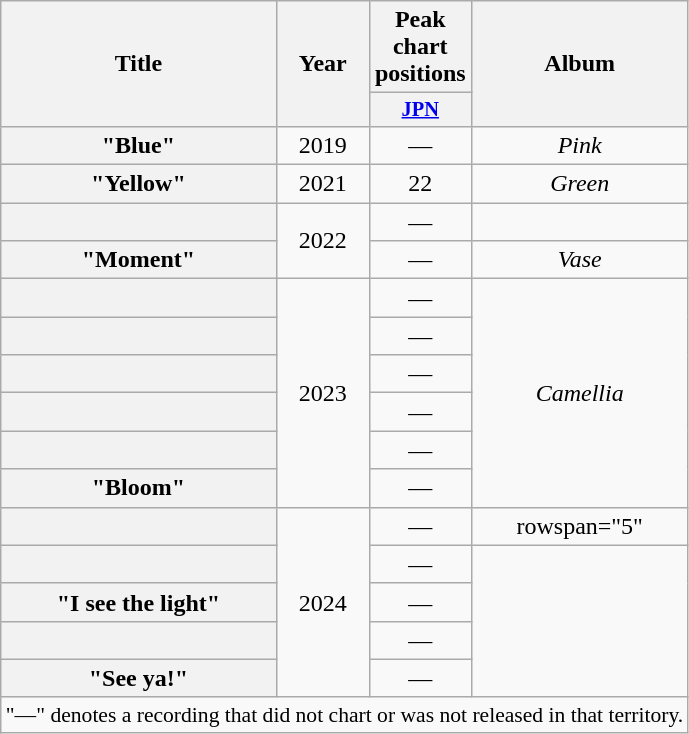<table class="wikitable plainrowheaders" style="text-align:center;">
<tr>
<th scope="col" rowspan="2">Title</th>
<th scope="col" rowspan="2">Year</th>
<th scope="col" colspan="1">Peak chart positions</th>
<th scope="col" rowspan="2">Album</th>
</tr>
<tr>
<th scope="col" style="width:2.75em;font-size:85%;"><a href='#'>JPN</a><br></th>
</tr>
<tr>
<th scope="row">"Blue"</th>
<td>2019</td>
<td>—</td>
<td><em>Pink</em></td>
</tr>
<tr>
<th scope="row">"Yellow"</th>
<td>2021</td>
<td>22</td>
<td><em>Green</em></td>
</tr>
<tr>
<th scope="row"><br></th>
<td rowspan="2">2022</td>
<td>—</td>
<td></td>
</tr>
<tr>
<th scope="row">"Moment"</th>
<td>—</td>
<td><em>Vase</em></td>
</tr>
<tr>
<th scope="row"></th>
<td rowspan="6">2023</td>
<td>—</td>
<td rowspan="6"><em>Camellia</em></td>
</tr>
<tr>
<th scope="row"></th>
<td>—</td>
</tr>
<tr>
<th scope="row"></th>
<td>—</td>
</tr>
<tr>
<th scope="row"></th>
<td>—</td>
</tr>
<tr>
<th scope="row"></th>
<td>—</td>
</tr>
<tr>
<th scope="row">"Bloom"</th>
<td>—</td>
</tr>
<tr>
<th scope="row"></th>
<td rowspan="5">2024</td>
<td>—</td>
<td>rowspan="5" </td>
</tr>
<tr>
<th scope="row"></th>
<td>—</td>
</tr>
<tr>
<th scope="row">"I see the light"</th>
<td>—</td>
</tr>
<tr>
<th scope="row"><br></th>
<td>—</td>
</tr>
<tr>
<th scope="row">"See ya!"</th>
<td>—</td>
</tr>
<tr>
<td align="center" colspan="5" style="font-size:90%">"—" denotes a recording that did not chart or was not released in that territory.</td>
</tr>
</table>
